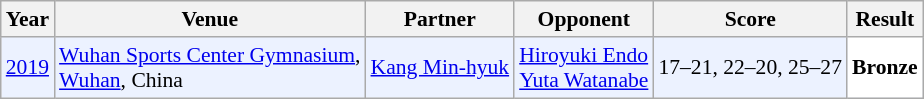<table class="sortable wikitable" style="font-size: 90%;">
<tr>
<th>Year</th>
<th>Venue</th>
<th>Partner</th>
<th>Opponent</th>
<th>Score</th>
<th>Result</th>
</tr>
<tr style="background:#ECF2FF">
<td align="center"><a href='#'>2019</a></td>
<td align="left"><a href='#'>Wuhan Sports Center Gymnasium</a>,<br><a href='#'>Wuhan</a>, China</td>
<td align="left"> <a href='#'>Kang Min-hyuk</a></td>
<td align="left"> <a href='#'>Hiroyuki Endo</a><br> <a href='#'>Yuta Watanabe</a></td>
<td align="left">17–21, 22–20, 25–27</td>
<td style="text-align:left; background:white"> <strong>Bronze</strong></td>
</tr>
</table>
